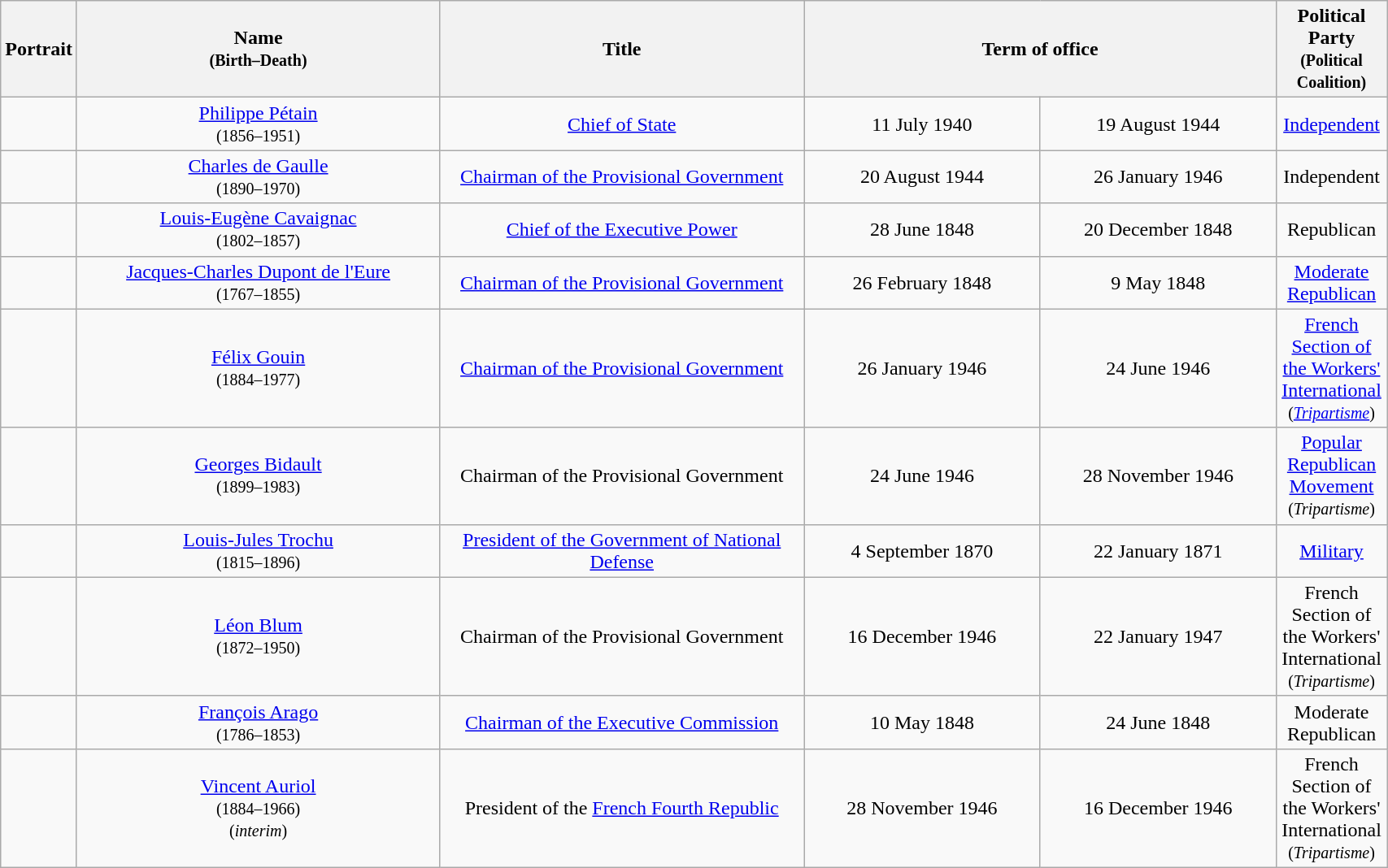<table class="wikitable" style="width:90%; text-align:center;">
<tr>
<th colspan="1" width=70>Portrait</th>
<th colspan="1" width=28%>Name<br><small>(Birth–Death)</small></th>
<th colspan="1" width=28%>Title</th>
<th colspan="2" width=36%>Term of office</th>
<th width=30%>Political Party<br><small>(Political Coalition)</small></th>
</tr>
<tr>
<td></td>
<td><a href='#'>Philippe Pétain</a><br><small>(1856–1951)</small></td>
<td><a href='#'>Chief of State</a></td>
<td>11 July 1940</td>
<td>19 August 1944</td>
<td><a href='#'>Independent</a></td>
</tr>
<tr>
<td></td>
<td><a href='#'>Charles de Gaulle</a><br><small>(1890–1970)</small></td>
<td><a href='#'>Chairman of the Provisional Government</a></td>
<td>20 August 1944</td>
<td>26 January 1946</td>
<td>Independent</td>
</tr>
<tr>
<td></td>
<td><a href='#'>Louis-Eugène Cavaignac</a><br><small>(1802–1857)</small></td>
<td><a href='#'>Chief of the Executive Power</a></td>
<td>28 June 1848</td>
<td>20 December 1848</td>
<td>Republican</td>
</tr>
<tr>
<td></td>
<td><a href='#'>Jacques-Charles Dupont de l'Eure</a><br><small>(1767–1855)</small></td>
<td><a href='#'>Chairman of the Provisional Government</a></td>
<td>26 February 1848</td>
<td>9 May 1848</td>
<td><a href='#'>Moderate Republican</a></td>
</tr>
<tr>
<td></td>
<td><a href='#'>Félix Gouin</a><br><small>(1884–1977)</small></td>
<td><a href='#'>Chairman of the Provisional Government</a></td>
<td>26 January 1946</td>
<td>24 June 1946</td>
<td><a href='#'>French Section of the Workers' International</a><br><small>(<em><a href='#'>Tripartisme</a></em>)</small></td>
</tr>
<tr>
<td></td>
<td><a href='#'>Georges Bidault</a><br><small>(1899–1983)</small></td>
<td>Chairman of the Provisional Government</td>
<td>24 June 1946</td>
<td>28 November 1946</td>
<td><a href='#'>Popular Republican Movement</a><br><small>(<em>Tripartisme</em>)</small></td>
</tr>
<tr>
<td></td>
<td><a href='#'>Louis-Jules Trochu</a><br><small>(1815–1896)</small></td>
<td><a href='#'>President of the Government of National Defense</a></td>
<td>4 September 1870</td>
<td>22 January 1871</td>
<td><a href='#'>Military</a></td>
</tr>
<tr>
<td></td>
<td><a href='#'>Léon Blum</a><br><small>(1872–1950)</small></td>
<td>Chairman of the Provisional Government</td>
<td>16 December 1946</td>
<td>22 January 1947</td>
<td>French Section of the Workers' International<br><small>(<em>Tripartisme</em>)</small></td>
</tr>
<tr>
<td></td>
<td><a href='#'>François Arago</a><br><small>(1786–1853)</small></td>
<td><a href='#'>Chairman of the Executive Commission</a></td>
<td>10 May 1848</td>
<td>24 June 1848</td>
<td>Moderate Republican</td>
</tr>
<tr>
<td></td>
<td><a href='#'>Vincent Auriol</a><br><small>(1884–1966)</small><br><small>(<em>interim</em>)</small></td>
<td>President of the <a href='#'>French Fourth Republic</a></td>
<td>28 November 1946</td>
<td>16 December 1946</td>
<td>French Section of the Workers' International<br><small>(<em>Tripartisme</em>)</small></td>
</tr>
</table>
